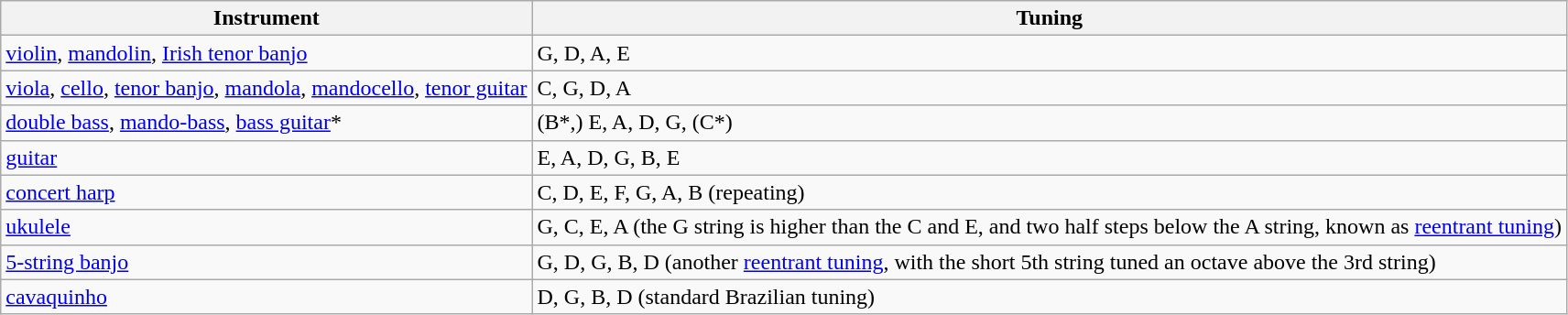<table class="wikitable">
<tr>
<th>Instrument</th>
<th>Tuning</th>
</tr>
<tr>
<td><a href='#'>violin</a>, <a href='#'>mandolin</a>, <a href='#'>Irish tenor banjo</a></td>
<td>G, D, A, E</td>
</tr>
<tr>
<td><a href='#'>viola</a>, <a href='#'>cello</a>, <a href='#'>tenor banjo</a>, <a href='#'>mandola</a>, <a href='#'>mandocello</a>, <a href='#'>tenor guitar</a></td>
<td>C, G, D, A</td>
</tr>
<tr>
<td><a href='#'>double bass</a>, <a href='#'>mando-bass</a>, <a href='#'>bass guitar</a>*</td>
<td>(B*,) E, A, D, G, (C*)</td>
</tr>
<tr>
<td><a href='#'>guitar</a></td>
<td>E, A, D, G, B, E</td>
</tr>
<tr>
<td><a href='#'>concert harp</a></td>
<td>C, D, E, F, G, A, B (repeating)</td>
</tr>
<tr>
<td><a href='#'>ukulele</a></td>
<td>G, C, E, A (the G string is higher than the C and E, and two half steps below the A string, known as <a href='#'>reentrant tuning</a>)</td>
</tr>
<tr>
<td><a href='#'>5-string banjo</a></td>
<td>G, D, G, B, D (another <a href='#'>reentrant tuning</a>, with the short 5th string tuned an octave above the 3rd string)</td>
</tr>
<tr>
<td><a href='#'>cavaquinho</a></td>
<td>D, G, B, D (standard Brazilian tuning)</td>
</tr>
</table>
